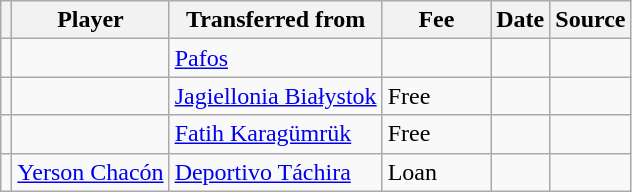<table class="wikitable plainrowheaders sortable">
<tr>
<th></th>
<th scope="col">Player</th>
<th>Transferred from</th>
<th style="width: 65px;">Fee</th>
<th scope="col">Date</th>
<th scope="col">Source</th>
</tr>
<tr>
<td align="center"></td>
<td></td>
<td> <a href='#'>Pafos</a></td>
<td></td>
<td></td>
<td></td>
</tr>
<tr>
<td align="center"></td>
<td></td>
<td> <a href='#'>Jagiellonia Białystok</a></td>
<td>Free</td>
<td></td>
<td></td>
</tr>
<tr>
<td align="center"></td>
<td> </td>
<td> <a href='#'>Fatih Karagümrük</a></td>
<td>Free</td>
<td></td>
<td></td>
</tr>
<tr>
<td align="center"></td>
<td> <a href='#'>Yerson Chacón</a></td>
<td> <a href='#'>Deportivo Táchira</a></td>
<td>Loan</td>
<td></td>
<td></td>
</tr>
</table>
